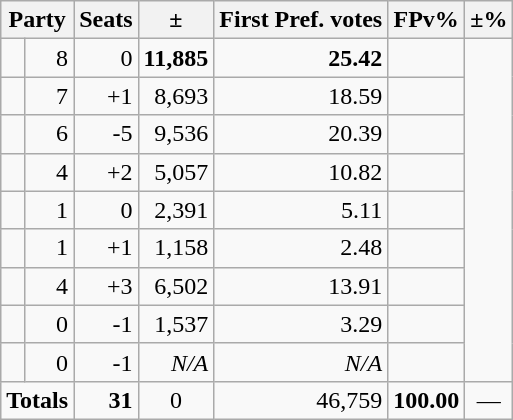<table class=wikitable>
<tr>
<th colspan=2 align=center>Party</th>
<th valign=top>Seats</th>
<th valign=top>±</th>
<th valign=top>First Pref. votes</th>
<th valign=top>FPv%</th>
<th valign=top>±%</th>
</tr>
<tr>
<td></td>
<td align=right>8</td>
<td align=right>0</td>
<td align=right><strong>11,885</strong></td>
<td align=right><strong>25.42</strong></td>
<td align=right></td>
</tr>
<tr>
<td></td>
<td align=right>7</td>
<td align=right>+1</td>
<td align=right>8,693</td>
<td align=right>18.59</td>
<td align=right></td>
</tr>
<tr>
<td></td>
<td align=right>6</td>
<td align=right>-5</td>
<td align=right>9,536</td>
<td align=right>20.39</td>
<td align=right></td>
</tr>
<tr>
<td></td>
<td align=right>4</td>
<td align=right>+2</td>
<td align=right>5,057</td>
<td align=right>10.82</td>
<td align=right></td>
</tr>
<tr>
<td></td>
<td align=right>1</td>
<td align=right>0</td>
<td align=right>2,391</td>
<td align=right>5.11</td>
<td align=right></td>
</tr>
<tr>
<td></td>
<td align=right>1</td>
<td align=right>+1</td>
<td align=right>1,158</td>
<td align=right>2.48</td>
<td align=right></td>
</tr>
<tr>
<td></td>
<td align=right>4</td>
<td align=right>+3</td>
<td align=right>6,502</td>
<td align=right>13.91</td>
<td align=right></td>
</tr>
<tr>
<td></td>
<td align=right>0</td>
<td align=right>-1</td>
<td align=right>1,537</td>
<td align=right>3.29</td>
<td align=right></td>
</tr>
<tr>
<td></td>
<td align=right>0</td>
<td align=right>-1</td>
<td align=right><em>N/A</em></td>
<td align=right><em>N/A</em></td>
<td align=right></td>
</tr>
<tr>
<td colspan=2 align=center><strong>Totals</strong></td>
<td align=right><strong>31</strong></td>
<td align=center>0</td>
<td align=right>46,759</td>
<td align=center><strong>100.00</strong></td>
<td align=center>—</td>
</tr>
</table>
